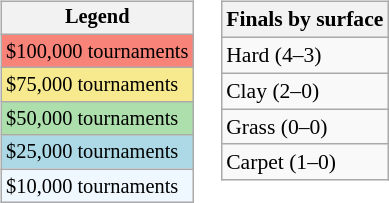<table>
<tr valign=top>
<td><br><table class=wikitable style="font-size:85%">
<tr>
<th>Legend</th>
</tr>
<tr style="background:#f88379;">
<td>$100,000 tournaments</td>
</tr>
<tr style="background:#f7e98e;">
<td>$75,000 tournaments</td>
</tr>
<tr style="background:#addfad;">
<td>$50,000 tournaments</td>
</tr>
<tr style="background:lightblue;">
<td>$25,000 tournaments</td>
</tr>
<tr style="background:#f0f8ff;">
<td>$10,000 tournaments</td>
</tr>
</table>
</td>
<td><br><table class=wikitable style="font-size:90%">
<tr>
<th>Finals by surface</th>
</tr>
<tr>
<td>Hard (4–3)</td>
</tr>
<tr>
<td>Clay (2–0)</td>
</tr>
<tr>
<td>Grass (0–0)</td>
</tr>
<tr>
<td>Carpet (1–0)</td>
</tr>
</table>
</td>
</tr>
</table>
